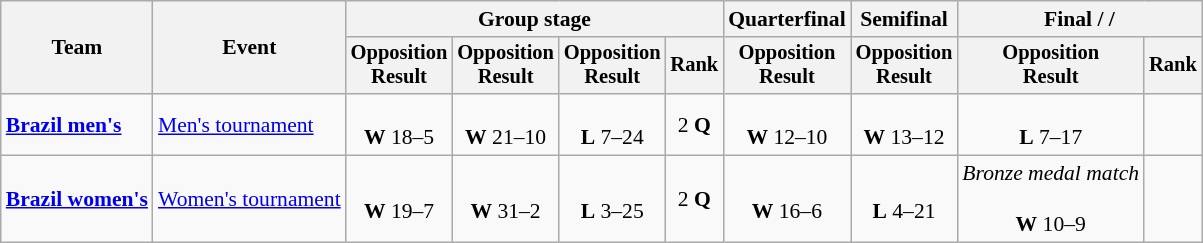<table class=wikitable style=font-size:90%;text-align:center>
<tr>
<th rowspan=2>Team</th>
<th rowspan=2>Event</th>
<th colspan=4>Group stage</th>
<th>Quarterfinal</th>
<th>Semifinal</th>
<th colspan=2>Final /  / </th>
</tr>
<tr style=font-size:95%>
<th>Opposition<br>Result</th>
<th>Opposition<br>Result</th>
<th>Opposition<br>Result</th>
<th>Rank</th>
<th>Opposition<br>Result</th>
<th>Opposition<br>Result</th>
<th>Opposition<br>Result</th>
<th>Rank</th>
</tr>
<tr>
<td align=left><strong><a href='#'>Brazil men's</a></strong></td>
<td align=left><a href='#'>Men's tournament</a></td>
<td><br><strong>W</strong> 18–5</td>
<td><br><strong>W</strong> 21–10</td>
<td><br><strong>L</strong> 7–24</td>
<td>2 <strong>Q</strong></td>
<td><br><strong>W</strong> 12–10</td>
<td><br><strong>W</strong> 13–12</td>
<td><br><strong>L</strong> 7–17</td>
<td></td>
</tr>
<tr>
<td align=left><strong><a href='#'>Brazil women's</a></strong></td>
<td align=left><a href='#'>Women's tournament</a></td>
<td><br><strong>W</strong> 19–7</td>
<td><br><strong>W</strong> 31–2</td>
<td><br><strong>L</strong> 3–25</td>
<td>2 <strong>Q</strong></td>
<td><br><strong>W</strong> 16–6</td>
<td><br><strong>L</strong> 4–21</td>
<td><em>Bronze medal match</em><br><br><strong>W</strong> 10–9</td>
<td></td>
</tr>
</table>
